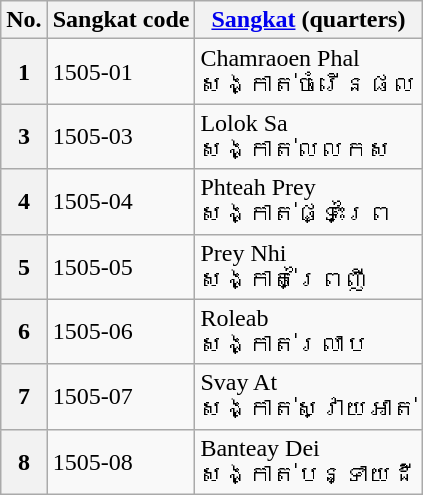<table class="wikitable">
<tr>
<th>No.</th>
<th>Sangkat code</th>
<th><a href='#'>Sangkat</a> (quarters)</th>
</tr>
<tr>
<th>1</th>
<td>1505-01</td>
<td>Chamraoen Phal<br>សង្កាត់ចំរើនផល</td>
</tr>
<tr>
<th>3</th>
<td>1505-03</td>
<td>Lolok Sa<br> សង្កាត់លលកស</td>
</tr>
<tr>
<th>4</th>
<td>1505-04</td>
<td>Phteah Prey<br> សង្កាត់ផ្ទះព្រៃ</td>
</tr>
<tr>
<th>5</th>
<td>1505-05</td>
<td>Prey Nhi<br> សង្កាត់ព្រៃញី</td>
</tr>
<tr>
<th>6</th>
<td>1505-06</td>
<td>Roleab<br>សង្កាត់រលាប</td>
</tr>
<tr>
<th>7</th>
<td>1505-07</td>
<td>Svay At<br>សង្កាត់ស្វាយអាត់</td>
</tr>
<tr>
<th>8</th>
<td>1505-08</td>
<td>Banteay Dei<br>សង្កាត់បន្ទាយដី</td>
</tr>
</table>
